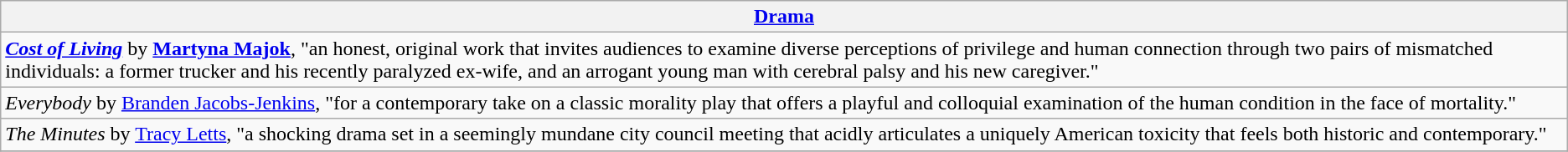<table class="wikitable" style="float:left; float:none;">
<tr>
<th><a href='#'>Drama</a></th>
</tr>
<tr>
<td><strong><em><a href='#'>Cost of Living</a></em></strong> by <strong><a href='#'>Martyna Majok</a></strong>, "an honest, original work that invites audiences to examine diverse perceptions of privilege and human connection through two pairs of mismatched individuals: a former trucker and his recently paralyzed ex-wife, and an arrogant young man with cerebral palsy and his new caregiver."</td>
</tr>
<tr>
<td><em>Everybody</em> by <a href='#'>Branden Jacobs-Jenkins</a>, "for a contemporary take on a classic morality play that offers a playful and colloquial examination of the human condition in the face of mortality."</td>
</tr>
<tr>
<td><em>The Minutes</em> by <a href='#'>Tracy Letts</a>, "a shocking drama set in a seemingly mundane city council meeting that acidly articulates a uniquely American toxicity that feels both historic and contemporary."</td>
</tr>
<tr>
</tr>
</table>
